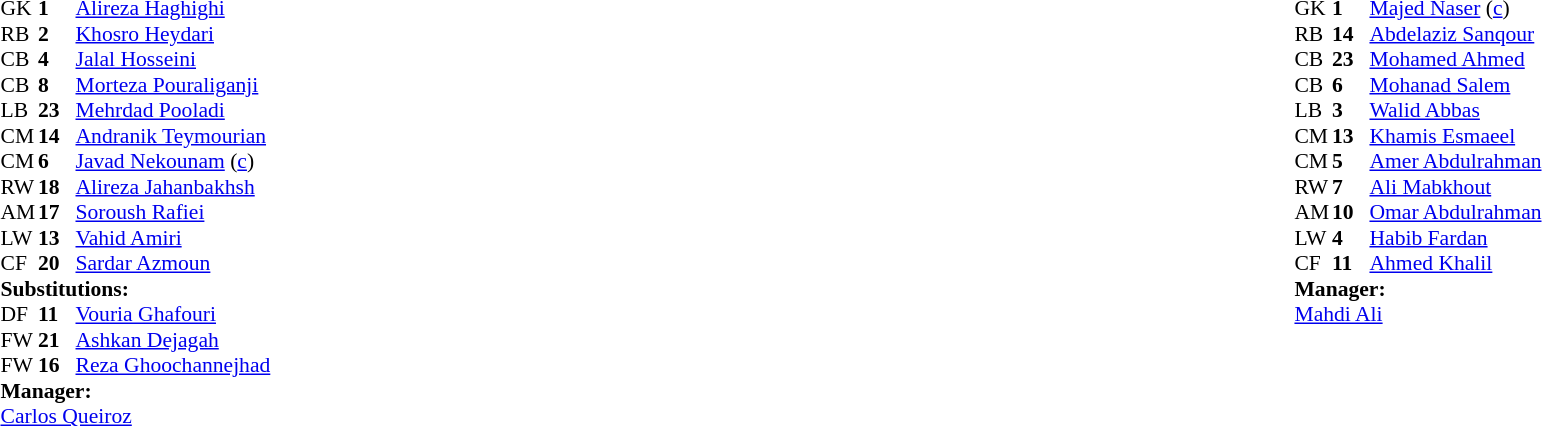<table width="100%">
<tr>
<td valign="top" width="40%"><br><table style="font-size:90%;" cellspacing="0" cellpadding="0">
<tr>
<th width="25"></th>
<th width="25"></th>
</tr>
<tr>
<td>GK</td>
<td><strong>1</strong></td>
<td><a href='#'>Alireza Haghighi</a></td>
</tr>
<tr>
<td>RB</td>
<td><strong>2</strong></td>
<td><a href='#'>Khosro Heydari</a></td>
<td></td>
<td></td>
</tr>
<tr>
<td>CB</td>
<td><strong>4</strong></td>
<td><a href='#'>Jalal Hosseini</a></td>
</tr>
<tr>
<td>CB</td>
<td><strong>8</strong></td>
<td><a href='#'>Morteza Pouraliganji</a></td>
</tr>
<tr>
<td>LB</td>
<td><strong>23</strong></td>
<td><a href='#'>Mehrdad Pooladi</a></td>
<td></td>
</tr>
<tr>
<td>CM</td>
<td><strong>14</strong></td>
<td><a href='#'>Andranik Teymourian</a></td>
</tr>
<tr>
<td>CM</td>
<td><strong>6</strong></td>
<td><a href='#'>Javad Nekounam</a> (<a href='#'>c</a>)</td>
<td></td>
</tr>
<tr>
<td>RW</td>
<td><strong>18</strong></td>
<td><a href='#'>Alireza Jahanbakhsh</a></td>
<td></td>
<td></td>
</tr>
<tr>
<td>AM</td>
<td><strong>17</strong></td>
<td><a href='#'>Soroush Rafiei</a></td>
</tr>
<tr>
<td>LW</td>
<td><strong>13</strong></td>
<td><a href='#'>Vahid Amiri</a></td>
</tr>
<tr>
<td>CF</td>
<td><strong>20</strong></td>
<td><a href='#'>Sardar Azmoun</a></td>
<td> </td>
<td></td>
</tr>
<tr>
<td colspan=3><strong>Substitutions:</strong></td>
</tr>
<tr>
<td>DF</td>
<td><strong>11</strong></td>
<td><a href='#'>Vouria Ghafouri</a></td>
<td></td>
<td></td>
</tr>
<tr>
<td>FW</td>
<td><strong>21</strong></td>
<td><a href='#'>Ashkan Dejagah</a></td>
<td></td>
<td></td>
</tr>
<tr>
<td>FW</td>
<td><strong>16</strong></td>
<td><a href='#'>Reza Ghoochannejhad</a></td>
<td></td>
<td></td>
</tr>
<tr>
<td colspan=3><strong>Manager:</strong></td>
</tr>
<tr>
<td colspan=4> <a href='#'>Carlos Queiroz</a></td>
</tr>
</table>
</td>
<td valign="top"></td>
<td valign="top" width="50%"><br><table style="font-size:90%;" cellspacing="0" cellpadding="0" align="center">
<tr>
<th width=25></th>
<th width=25></th>
</tr>
<tr>
<td>GK</td>
<td><strong>1</strong></td>
<td><a href='#'>Majed Naser</a> (<a href='#'>c</a>)</td>
</tr>
<tr>
<td>RB</td>
<td><strong>14</strong></td>
<td><a href='#'>Abdelaziz Sanqour</a></td>
</tr>
<tr>
<td>CB</td>
<td><strong>23</strong></td>
<td><a href='#'>Mohamed Ahmed</a></td>
</tr>
<tr>
<td>CB</td>
<td><strong>6</strong></td>
<td><a href='#'>Mohanad Salem</a></td>
</tr>
<tr>
<td>LB</td>
<td><strong>3</strong></td>
<td><a href='#'>Walid Abbas</a></td>
<td></td>
</tr>
<tr>
<td>CM</td>
<td><strong>13</strong></td>
<td><a href='#'>Khamis Esmaeel</a></td>
</tr>
<tr>
<td>CM</td>
<td><strong>5</strong></td>
<td><a href='#'>Amer Abdulrahman</a></td>
</tr>
<tr>
<td>RW</td>
<td><strong>7</strong></td>
<td><a href='#'>Ali Mabkhout</a></td>
</tr>
<tr>
<td>AM</td>
<td><strong>10</strong></td>
<td><a href='#'>Omar Abdulrahman</a></td>
</tr>
<tr>
<td>LW</td>
<td><strong>4</strong></td>
<td><a href='#'>Habib Fardan</a></td>
</tr>
<tr>
<td>CF</td>
<td><strong>11</strong></td>
<td><a href='#'>Ahmed Khalil</a></td>
</tr>
<tr>
<td colspan=3><strong>Manager:</strong></td>
</tr>
<tr>
<td colspan=4><a href='#'>Mahdi Ali</a></td>
</tr>
</table>
</td>
</tr>
</table>
